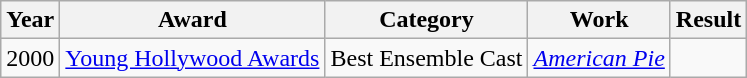<table class="wikitable">
<tr>
<th>Year</th>
<th>Award</th>
<th>Category</th>
<th>Work</th>
<th>Result</th>
</tr>
<tr>
<td>2000</td>
<td><a href='#'>Young Hollywood Awards</a></td>
<td>Best Ensemble Cast</td>
<td><em><a href='#'>American Pie</a></em></td>
<td></td>
</tr>
</table>
